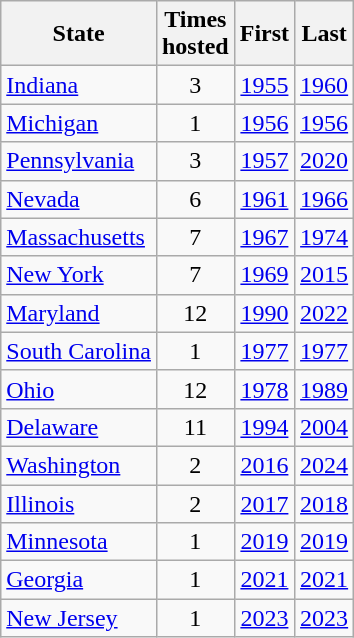<table class="sortable wikitable" style="text-align:center">
<tr>
<th>State</th>
<th>Times<br>hosted</th>
<th>First</th>
<th>Last</th>
</tr>
<tr>
<td align=left><a href='#'>Indiana</a></td>
<td>3</td>
<td><a href='#'>1955</a></td>
<td><a href='#'>1960</a></td>
</tr>
<tr>
<td align=left><a href='#'>Michigan</a></td>
<td align=center>1</td>
<td><a href='#'>1956</a></td>
<td align=center><a href='#'>1956</a></td>
</tr>
<tr>
<td align=left><a href='#'>Pennsylvania</a></td>
<td>3</td>
<td><a href='#'>1957</a></td>
<td><a href='#'>2020</a></td>
</tr>
<tr>
<td align=left><a href='#'>Nevada</a></td>
<td>6</td>
<td><a href='#'>1961</a></td>
<td><a href='#'>1966</a></td>
</tr>
<tr>
<td align=left><a href='#'>Massachusetts</a></td>
<td>7</td>
<td><a href='#'>1967</a></td>
<td><a href='#'>1974</a></td>
</tr>
<tr>
<td align=left><a href='#'>New York</a></td>
<td>7</td>
<td><a href='#'>1969</a></td>
<td><a href='#'>2015</a></td>
</tr>
<tr>
<td align=left><a href='#'>Maryland</a></td>
<td>12</td>
<td><a href='#'>1990</a></td>
<td><a href='#'>2022</a></td>
</tr>
<tr>
<td align=left><a href='#'>South Carolina</a></td>
<td>1</td>
<td><a href='#'>1977</a></td>
<td><a href='#'>1977</a></td>
</tr>
<tr>
<td align=left><a href='#'>Ohio</a></td>
<td>12</td>
<td><a href='#'>1978</a></td>
<td><a href='#'>1989</a></td>
</tr>
<tr>
<td align=left><a href='#'>Delaware</a></td>
<td>11</td>
<td><a href='#'>1994</a></td>
<td><a href='#'>2004</a></td>
</tr>
<tr>
<td align=left><a href='#'>Washington</a></td>
<td>2</td>
<td><a href='#'>2016</a></td>
<td><a href='#'>2024</a></td>
</tr>
<tr>
<td align=left><a href='#'>Illinois</a></td>
<td>2</td>
<td><a href='#'>2017</a></td>
<td><a href='#'>2018</a></td>
</tr>
<tr>
<td align=left><a href='#'>Minnesota</a></td>
<td>1</td>
<td><a href='#'>2019</a></td>
<td><a href='#'>2019</a></td>
</tr>
<tr>
<td align=left><a href='#'>Georgia</a></td>
<td align=center>1</td>
<td><a href='#'>2021</a></td>
<td align=center><a href='#'>2021</a></td>
</tr>
<tr>
<td align=left><a href='#'>New Jersey</a></td>
<td>1</td>
<td><a href='#'>2023</a></td>
<td align=center><a href='#'>2023</a></td>
</tr>
</table>
